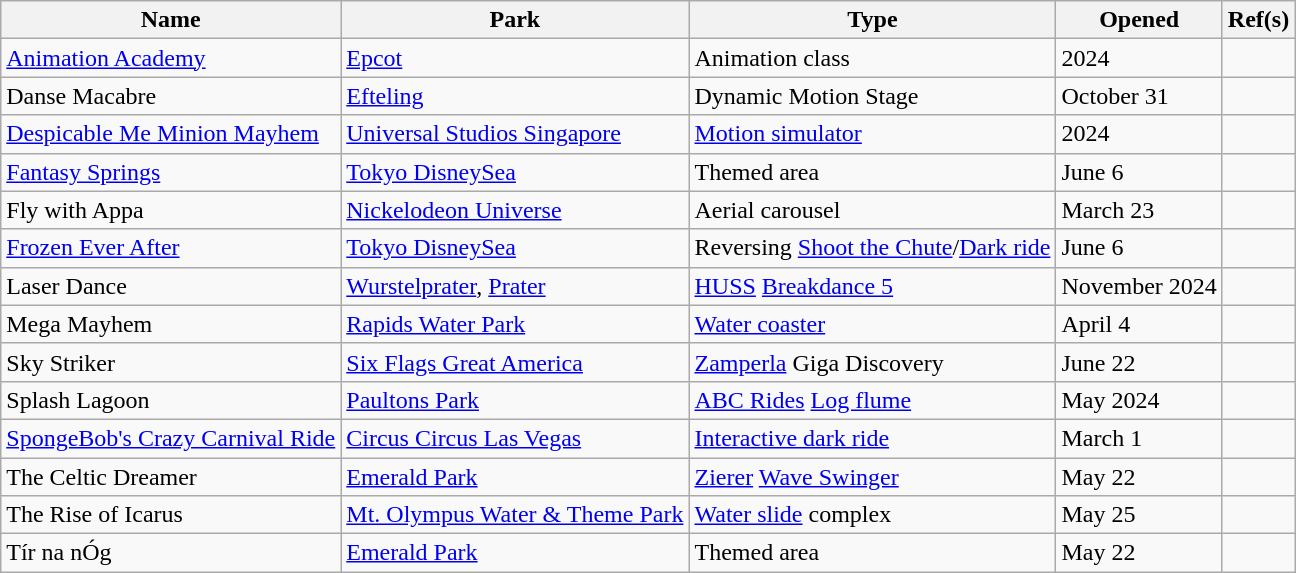<table class="wikitable">
<tr>
<th>Name</th>
<th>Park</th>
<th>Type</th>
<th>Opened</th>
<th class="unsortable">Ref(s)</th>
</tr>
<tr>
<td><a href='#'>Animation Academy</a></td>
<td><a href='#'>Epcot</a></td>
<td>Animation class</td>
<td>2024</td>
<td></td>
</tr>
<tr>
<td>Danse Macabre</td>
<td><a href='#'>Efteling</a></td>
<td>Dynamic Motion Stage</td>
<td>October 31</td>
<td></td>
</tr>
<tr>
<td><a href='#'>Despicable Me Minion Mayhem</a></td>
<td><a href='#'>Universal Studios Singapore</a></td>
<td><a href='#'>Motion simulator</a></td>
<td>2024</td>
<td></td>
</tr>
<tr>
<td><a href='#'>Fantasy Springs</a></td>
<td><a href='#'>Tokyo DisneySea</a></td>
<td>Themed area</td>
<td>June 6</td>
<td></td>
</tr>
<tr>
<td>Fly with Appa</td>
<td><a href='#'>Nickelodeon Universe</a></td>
<td>Aerial carousel</td>
<td>March 23</td>
<td></td>
</tr>
<tr>
<td><a href='#'>Frozen Ever After</a></td>
<td><a href='#'>Tokyo DisneySea</a></td>
<td>Reversing <a href='#'>Shoot the Chute</a>/<a href='#'>Dark ride</a></td>
<td>June 6</td>
<td></td>
</tr>
<tr>
<td>Laser Dance</td>
<td><a href='#'>Wurstelprater</a>, <a href='#'>Prater</a></td>
<td><a href='#'>HUSS</a> <a href='#'>Breakdance 5</a></td>
<td>November 2024</td>
<td></td>
</tr>
<tr>
<td>Mega Mayhem</td>
<td><a href='#'>Rapids Water Park</a></td>
<td><a href='#'>Water coaster</a></td>
<td>April 4</td>
<td></td>
</tr>
<tr>
<td>Sky Striker</td>
<td><a href='#'>Six Flags Great America</a></td>
<td><a href='#'>Zamperla</a> Giga Discovery</td>
<td>June 22</td>
<td></td>
</tr>
<tr>
<td>Splash Lagoon</td>
<td><a href='#'>Paultons Park</a></td>
<td><a href='#'>ABC Rides</a> <a href='#'>Log flume</a></td>
<td>May 2024</td>
<td></td>
</tr>
<tr>
<td><a href='#'>SpongeBob's Crazy Carnival Ride</a></td>
<td><a href='#'>Circus Circus Las Vegas</a></td>
<td><a href='#'>Interactive dark ride</a></td>
<td>March 1</td>
<td></td>
</tr>
<tr>
<td>The Celtic Dreamer</td>
<td><a href='#'>Emerald Park</a></td>
<td><a href='#'>Zierer</a> <a href='#'>Wave Swinger</a></td>
<td>May 22</td>
<td></td>
</tr>
<tr>
<td>The Rise of Icarus</td>
<td><a href='#'>Mt. Olympus Water & Theme Park</a></td>
<td><a href='#'>Water slide</a> complex</td>
<td>May 25</td>
<td></td>
</tr>
<tr>
<td>Tír na nÓg</td>
<td><a href='#'>Emerald Park</a></td>
<td>Themed area</td>
<td>May 22</td>
<td></td>
</tr>
</table>
